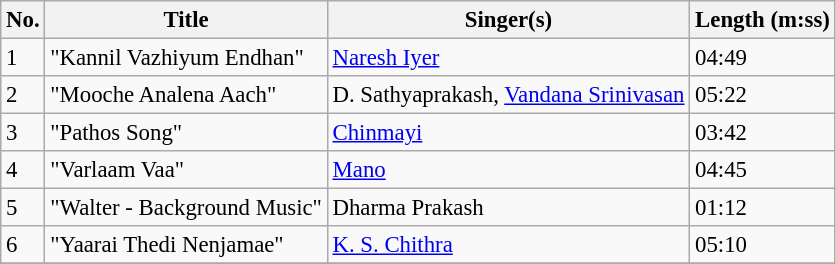<table class="wikitable" style="font-size:95%;">
<tr>
<th>No.</th>
<th>Title</th>
<th>Singer(s)</th>
<th>Length (m:ss)</th>
</tr>
<tr>
<td>1</td>
<td>"Kannil Vazhiyum Endhan"</td>
<td><a href='#'>Naresh Iyer</a></td>
<td>04:49</td>
</tr>
<tr>
<td>2</td>
<td>"Mooche Analena Aach"</td>
<td>D. Sathyaprakash, <a href='#'>Vandana Srinivasan</a></td>
<td>05:22</td>
</tr>
<tr>
<td>3</td>
<td>"Pathos Song"</td>
<td><a href='#'>Chinmayi</a></td>
<td>03:42</td>
</tr>
<tr>
<td>4</td>
<td>"Varlaam Vaa"</td>
<td><a href='#'>Mano</a></td>
<td>04:45</td>
</tr>
<tr>
<td>5</td>
<td>"Walter - Background Music"</td>
<td>Dharma Prakash</td>
<td>01:12</td>
</tr>
<tr>
<td>6</td>
<td>"Yaarai Thedi Nenjamae"</td>
<td><a href='#'>K. S. Chithra</a></td>
<td>05:10</td>
</tr>
<tr>
</tr>
</table>
